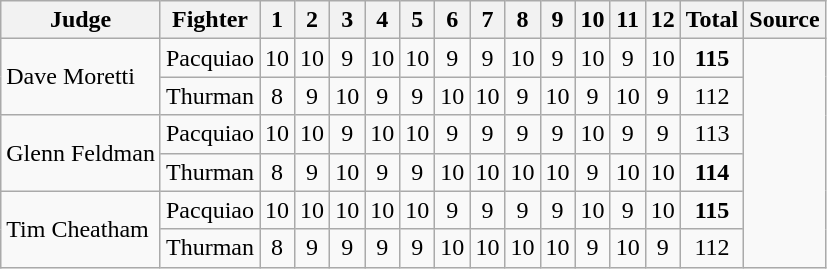<table class="wikitable" style="text-align:center">
<tr>
<th align="center">Judge</th>
<th>Fighter</th>
<th> 1 </th>
<th> 2 </th>
<th> 3 </th>
<th> 4 </th>
<th> 5 </th>
<th> 6 </th>
<th> 7 </th>
<th> 8 </th>
<th> 9 </th>
<th>10</th>
<th>11</th>
<th>12</th>
<th>Total</th>
<th>Source</th>
</tr>
<tr>
<td rowspan="2" align="left">Dave Moretti</td>
<td>Pacquiao</td>
<td>10</td>
<td>10</td>
<td>9</td>
<td>10</td>
<td>10</td>
<td>9</td>
<td>9</td>
<td>10</td>
<td>9</td>
<td>10</td>
<td>9</td>
<td>10</td>
<td><strong>115</strong></td>
<td rowspan="6"></td>
</tr>
<tr>
<td>Thurman</td>
<td>8</td>
<td>9</td>
<td>10</td>
<td>9</td>
<td>9</td>
<td>10</td>
<td>10</td>
<td>9</td>
<td>10</td>
<td>9</td>
<td>10</td>
<td>9</td>
<td>112</td>
</tr>
<tr>
<td rowspan="2" align="left">Glenn Feldman</td>
<td>Pacquiao</td>
<td>10</td>
<td>10</td>
<td>9</td>
<td>10</td>
<td>10</td>
<td>9</td>
<td>9</td>
<td>9</td>
<td>9</td>
<td>10</td>
<td>9</td>
<td>9</td>
<td>113</td>
</tr>
<tr>
<td>Thurman</td>
<td>8</td>
<td>9</td>
<td>10</td>
<td>9</td>
<td>9</td>
<td>10</td>
<td>10</td>
<td>10</td>
<td>10</td>
<td>9</td>
<td>10</td>
<td>10</td>
<td><strong>114</strong></td>
</tr>
<tr>
<td rowspan="2" align="left">Tim Cheatham</td>
<td>Pacquiao</td>
<td>10</td>
<td>10</td>
<td>10</td>
<td>10</td>
<td>10</td>
<td>9</td>
<td>9</td>
<td>9</td>
<td>9</td>
<td>10</td>
<td>9</td>
<td>10</td>
<td><strong>115</strong></td>
</tr>
<tr>
<td>Thurman</td>
<td>8</td>
<td>9</td>
<td>9</td>
<td>9</td>
<td>9</td>
<td>10</td>
<td>10</td>
<td>10</td>
<td>10</td>
<td>9</td>
<td>10</td>
<td>9</td>
<td>112</td>
</tr>
</table>
